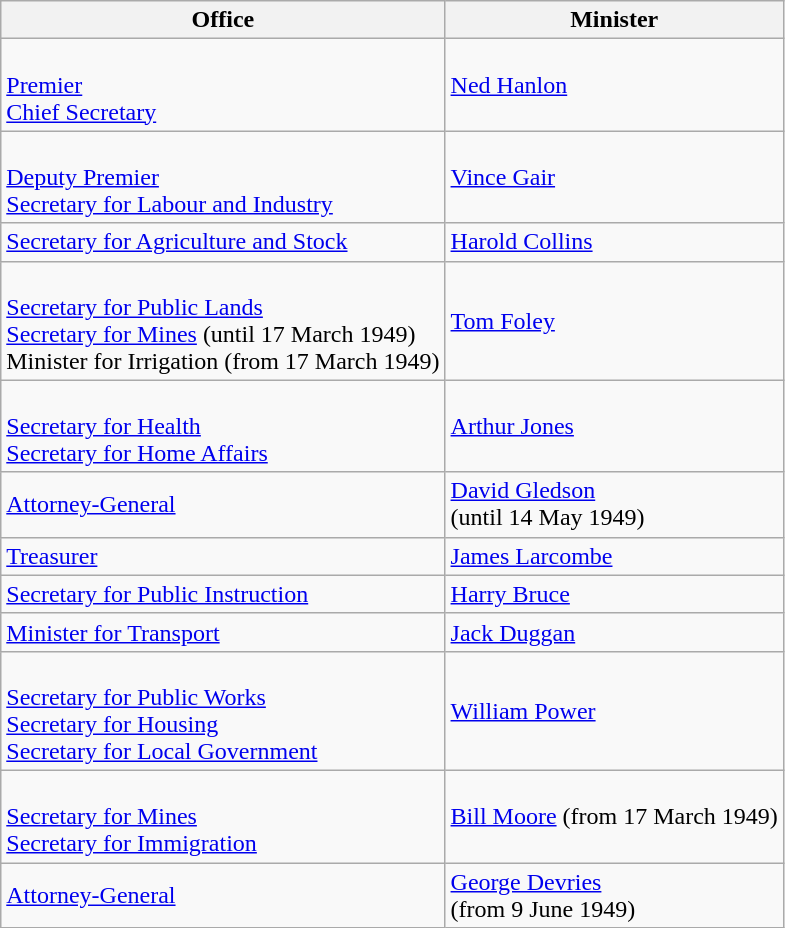<table class="wikitable">
<tr>
<th>Office</th>
<th>Minister</th>
</tr>
<tr>
<td><br><a href='#'>Premier</a><br>
<a href='#'>Chief Secretary</a><br></td>
<td><a href='#'>Ned Hanlon</a></td>
</tr>
<tr>
<td><br><a href='#'>Deputy Premier</a><br>
<a href='#'>Secretary for Labour and Industry</a></td>
<td><a href='#'>Vince Gair</a></td>
</tr>
<tr>
<td><a href='#'>Secretary for Agriculture and Stock</a></td>
<td><a href='#'>Harold Collins</a></td>
</tr>
<tr>
<td><br><a href='#'>Secretary for Public Lands</a><br>
<a href='#'>Secretary for Mines</a> (until 17 March 1949)<br>
Minister for Irrigation (from 17 March 1949)<br></td>
<td><a href='#'>Tom Foley</a></td>
</tr>
<tr>
<td><br><a href='#'>Secretary for Health</a><br>
<a href='#'>Secretary for Home Affairs</a></td>
<td><a href='#'>Arthur Jones</a></td>
</tr>
<tr>
<td><a href='#'>Attorney-General</a></td>
<td><a href='#'>David Gledson</a><br>(until 14 May 1949)</td>
</tr>
<tr>
<td><a href='#'>Treasurer</a></td>
<td><a href='#'>James Larcombe</a></td>
</tr>
<tr>
<td><a href='#'>Secretary for Public Instruction</a></td>
<td><a href='#'>Harry Bruce</a></td>
</tr>
<tr>
<td><a href='#'>Minister for Transport</a></td>
<td><a href='#'>Jack Duggan</a></td>
</tr>
<tr>
<td><br><a href='#'>Secretary for Public Works</a><br>
<a href='#'>Secretary for Housing</a><br>
<a href='#'>Secretary for Local Government</a></td>
<td><a href='#'>William Power</a></td>
</tr>
<tr>
<td><br><a href='#'>Secretary for Mines</a><br>
<a href='#'>Secretary for Immigration</a></td>
<td><a href='#'>Bill Moore</a> (from 17 March 1949)</td>
</tr>
<tr>
<td><a href='#'>Attorney-General</a></td>
<td><a href='#'>George Devries</a><br>(from 9 June 1949)</td>
</tr>
</table>
